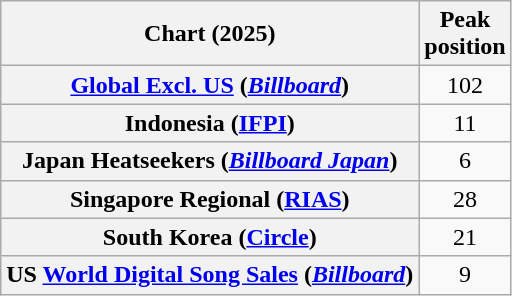<table class="wikitable sortable plainrowheaders" style="text-align:center">
<tr>
<th scope="col">Chart (2025)</th>
<th scope="col">Peak<br>position</th>
</tr>
<tr>
<th scope="row"><a href='#'>Global Excl. US</a> (<em><a href='#'>Billboard</a></em>)</th>
<td>102</td>
</tr>
<tr>
<th scope="row">Indonesia (<a href='#'>IFPI</a>)</th>
<td>11</td>
</tr>
<tr>
<th scope="row">Japan Heatseekers (<em><a href='#'>Billboard Japan</a></em>)</th>
<td>6</td>
</tr>
<tr>
<th scope="row">Singapore Regional (<a href='#'>RIAS</a>)</th>
<td>28</td>
</tr>
<tr>
<th scope="row">South Korea (<a href='#'>Circle</a>)</th>
<td>21</td>
</tr>
<tr>
<th scope="row">US <a href='#'>World Digital Song Sales</a> (<em><a href='#'>Billboard</a></em>)</th>
<td>9</td>
</tr>
</table>
